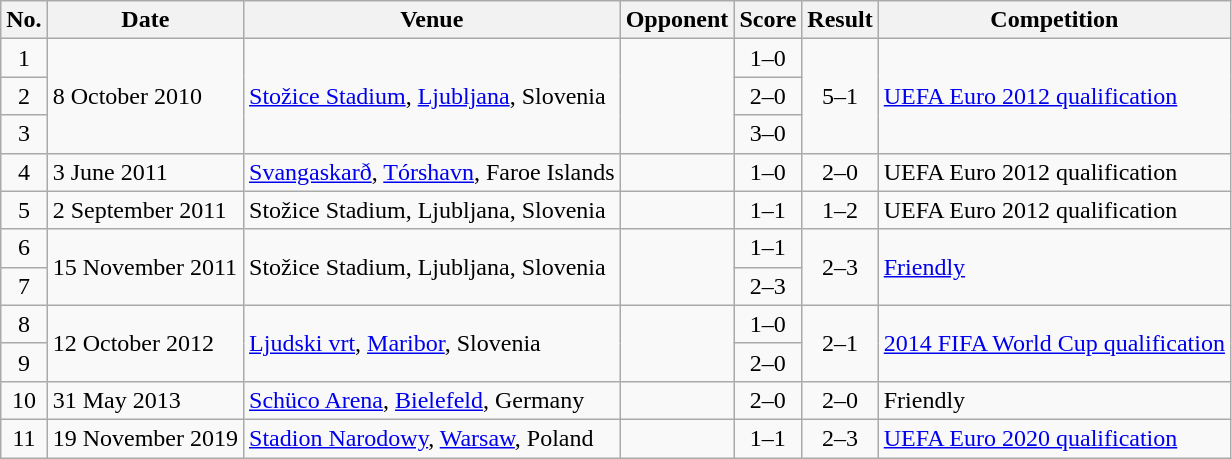<table class="wikitable sortable">
<tr>
<th scope="col">No.</th>
<th scope="col">Date</th>
<th scope="col">Venue</th>
<th scope="col">Opponent</th>
<th scope="col">Score</th>
<th scope="col">Result</th>
<th scope="col">Competition</th>
</tr>
<tr>
<td align="center">1</td>
<td rowspan="3">8 October 2010</td>
<td rowspan="3"><a href='#'>Stožice Stadium</a>, <a href='#'>Ljubljana</a>, Slovenia</td>
<td rowspan="3"></td>
<td align=center>1–0</td>
<td rowspan="3" align=center>5–1</td>
<td rowspan="3"><a href='#'>UEFA Euro 2012 qualification</a></td>
</tr>
<tr>
<td align="center">2</td>
<td align=center>2–0</td>
</tr>
<tr>
<td align="center">3</td>
<td align=center>3–0</td>
</tr>
<tr>
<td align="center">4</td>
<td>3 June 2011</td>
<td><a href='#'>Svangaskarð</a>, <a href='#'>Tórshavn</a>, Faroe Islands</td>
<td></td>
<td align=center>1–0</td>
<td align=center>2–0</td>
<td>UEFA Euro 2012 qualification</td>
</tr>
<tr>
<td align="center">5</td>
<td>2 September 2011</td>
<td>Stožice Stadium, Ljubljana, Slovenia</td>
<td></td>
<td align=center>1–1</td>
<td align=center>1–2</td>
<td>UEFA Euro 2012 qualification</td>
</tr>
<tr>
<td align="center">6</td>
<td rowspan="2">15 November 2011</td>
<td rowspan="2">Stožice Stadium, Ljubljana, Slovenia</td>
<td rowspan="2"></td>
<td align=center>1–1</td>
<td rowspan="2" align=center>2–3</td>
<td rowspan="2"><a href='#'>Friendly</a></td>
</tr>
<tr>
<td align="center">7</td>
<td align=center>2–3</td>
</tr>
<tr>
<td align="center">8</td>
<td rowspan="2">12 October 2012</td>
<td rowspan="2"><a href='#'>Ljudski vrt</a>, <a href='#'>Maribor</a>, Slovenia</td>
<td rowspan="2"></td>
<td align=center>1–0</td>
<td rowspan="2" align=center>2–1</td>
<td rowspan="2"><a href='#'>2014 FIFA World Cup qualification</a></td>
</tr>
<tr>
<td align="center">9</td>
<td align=center>2–0</td>
</tr>
<tr>
<td align="center">10</td>
<td>31 May 2013</td>
<td><a href='#'>Schüco Arena</a>, <a href='#'>Bielefeld</a>, Germany</td>
<td></td>
<td align=center>2–0</td>
<td align=center>2–0</td>
<td>Friendly</td>
</tr>
<tr>
<td align="center">11</td>
<td>19 November 2019</td>
<td><a href='#'>Stadion Narodowy</a>, <a href='#'>Warsaw</a>, Poland</td>
<td></td>
<td align=center>1–1</td>
<td align=center>2–3</td>
<td><a href='#'>UEFA Euro 2020 qualification</a></td>
</tr>
</table>
